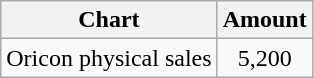<table class="wikitable">
<tr>
<th>Chart</th>
<th>Amount</th>
</tr>
<tr>
<td>Oricon physical sales</td>
<td align="center">5,200</td>
</tr>
</table>
